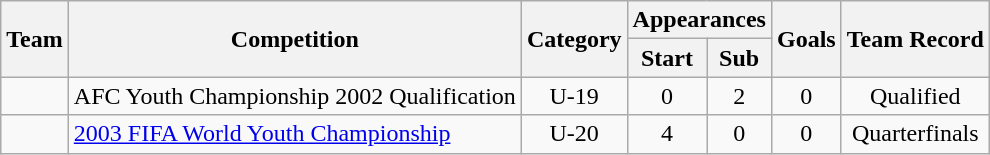<table class="wikitable" style="text-align: center">
<tr>
<th rowspan="2">Team</th>
<th rowspan="2">Competition</th>
<th rowspan="2">Category</th>
<th colspan="2">Appearances</th>
<th rowspan="2">Goals</th>
<th rowspan="2">Team Record</th>
</tr>
<tr>
<th>Start</th>
<th>Sub</th>
</tr>
<tr>
<td align="left"></td>
<td align="left">AFC Youth Championship 2002 Qualification</td>
<td>U-19</td>
<td>0</td>
<td>2</td>
<td>0</td>
<td>Qualified</td>
</tr>
<tr>
<td align="left"></td>
<td align="left"><a href='#'>2003 FIFA World Youth Championship</a></td>
<td>U-20</td>
<td>4</td>
<td>0</td>
<td>0</td>
<td>Quarterfinals</td>
</tr>
</table>
